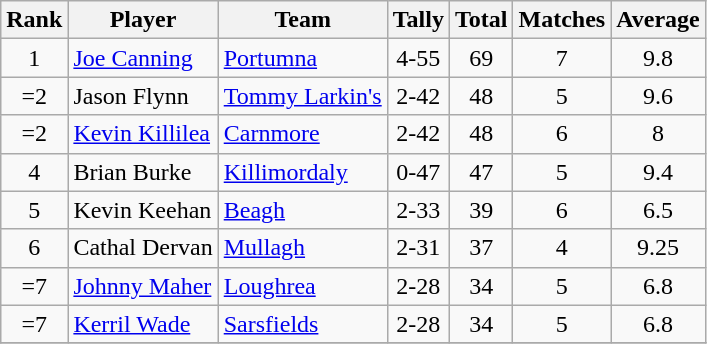<table class="wikitable">
<tr>
<th>Rank</th>
<th>Player</th>
<th>Team</th>
<th>Tally</th>
<th>Total</th>
<th>Matches</th>
<th>Average</th>
</tr>
<tr>
<td rowspan=1 align=center>1</td>
<td><a href='#'>Joe Canning</a></td>
<td><a href='#'>Portumna</a></td>
<td align=center>4-55</td>
<td align=center>69</td>
<td align=center>7</td>
<td align=center>9.8</td>
</tr>
<tr>
<td rowspan=1 align=center>=2</td>
<td>Jason Flynn</td>
<td><a href='#'>Tommy Larkin's</a></td>
<td align=center>2-42</td>
<td align=center>48</td>
<td align=center>5</td>
<td align=center>9.6</td>
</tr>
<tr>
<td rowspan=1 align=center>=2</td>
<td><a href='#'>Kevin Killilea</a></td>
<td><a href='#'>Carnmore</a></td>
<td align=center>2-42</td>
<td align=center>48</td>
<td align=center>6</td>
<td align=center>8</td>
</tr>
<tr>
<td rowspan=1 align=center>4</td>
<td>Brian Burke</td>
<td><a href='#'>Killimordaly</a></td>
<td align=center>0-47</td>
<td align=center>47</td>
<td align=center>5</td>
<td align=center>9.4</td>
</tr>
<tr>
<td rowspan=1 align=center>5</td>
<td>Kevin Keehan</td>
<td><a href='#'>Beagh</a></td>
<td align=center>2-33</td>
<td align=center>39</td>
<td align=center>6</td>
<td align=center>6.5</td>
</tr>
<tr>
<td rowspan=1 align=center>6</td>
<td>Cathal Dervan</td>
<td><a href='#'>Mullagh</a></td>
<td align=center>2-31</td>
<td align=center>37</td>
<td align=center>4</td>
<td align=center>9.25</td>
</tr>
<tr>
<td rowspan=1 align=center>=7</td>
<td><a href='#'>Johnny Maher</a></td>
<td><a href='#'>Loughrea</a></td>
<td align=center>2-28</td>
<td align=center>34</td>
<td align=center>5</td>
<td align=center>6.8</td>
</tr>
<tr>
<td rowspan=1 align=center>=7</td>
<td><a href='#'>Kerril Wade</a></td>
<td><a href='#'>Sarsfields</a></td>
<td align=center>2-28</td>
<td align=center>34</td>
<td align=center>5</td>
<td align=center>6.8</td>
</tr>
<tr>
</tr>
</table>
